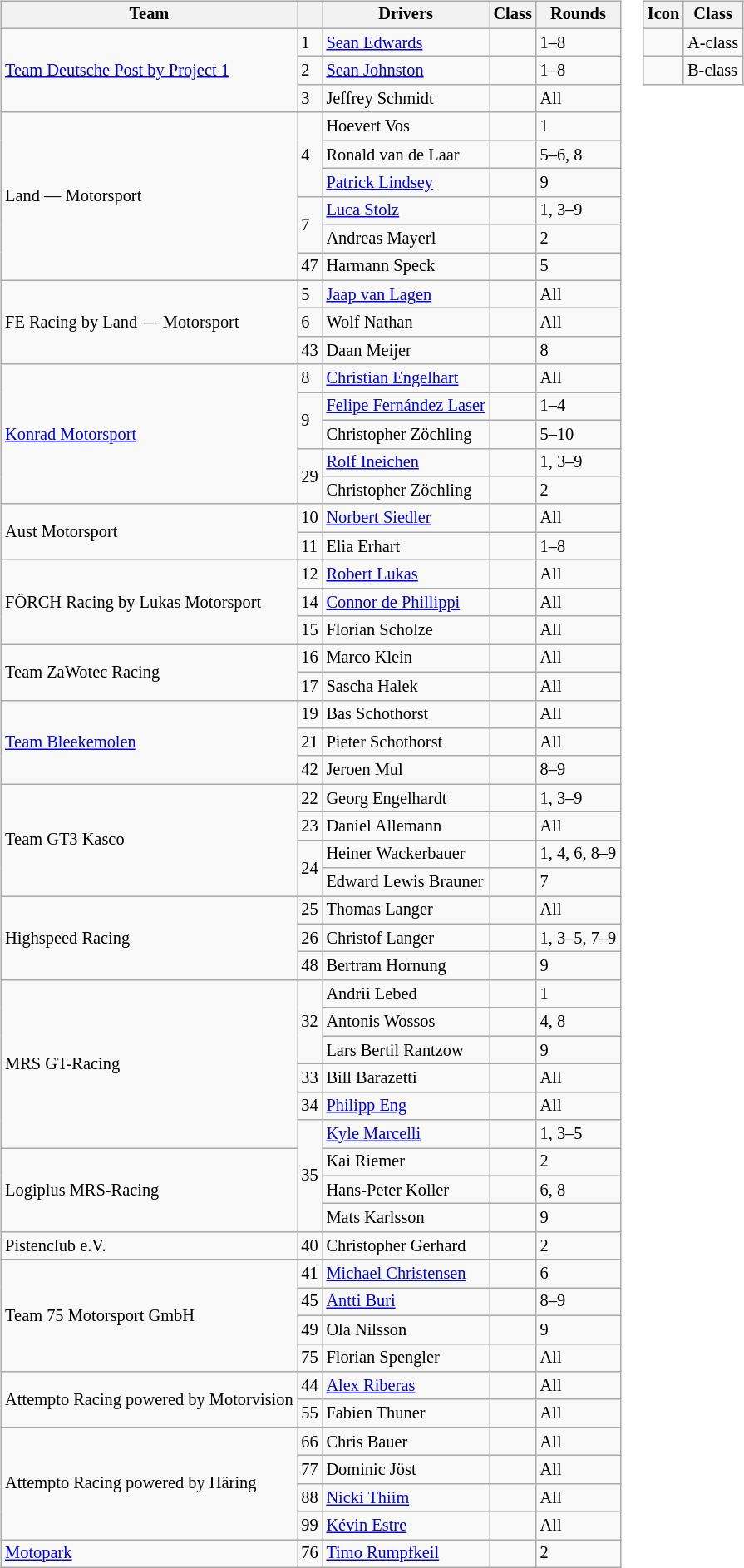<table>
<tr>
<td><br><table class="wikitable" style="font-size: 85%;">
<tr>
<th>Team</th>
<th></th>
<th>Drivers</th>
<th>Class</th>
<th>Rounds</th>
</tr>
<tr>
<td rowspan=3> <a href='#'>Team Deutsche Post by Project 1</a></td>
<td>1</td>
<td> <a href='#'>Sean Edwards</a></td>
<td align=center></td>
<td>1–8</td>
</tr>
<tr>
<td>2</td>
<td> <a href='#'>Sean Johnston</a></td>
<td align=center></td>
<td>1–8</td>
</tr>
<tr>
<td>3</td>
<td> Jeffrey Schmidt</td>
<td align=center></td>
<td>All</td>
</tr>
<tr>
<td rowspan=6> Land — Motorsport</td>
<td rowspan=3>4</td>
<td> Hoevert Vos</td>
<td align=center></td>
<td>1</td>
</tr>
<tr>
<td> Ronald van de Laar</td>
<td align=center></td>
<td>5–6, 8</td>
</tr>
<tr>
<td> <a href='#'>Patrick Lindsey</a></td>
<td align=center></td>
<td>9</td>
</tr>
<tr>
<td rowspan=2>7</td>
<td> <a href='#'>Luca Stolz</a></td>
<td align=center></td>
<td>1, 3–9</td>
</tr>
<tr>
<td> Andreas Mayerl</td>
<td align=center></td>
<td>2</td>
</tr>
<tr>
<td>47</td>
<td> Harmann Speck</td>
<td align=center></td>
<td>5</td>
</tr>
<tr>
<td rowspan=3> FE Racing by Land — Motorsport</td>
<td>5</td>
<td> <a href='#'>Jaap van Lagen</a></td>
<td align=center></td>
<td>All</td>
</tr>
<tr>
<td>6</td>
<td> Wolf Nathan</td>
<td align=center></td>
<td>All</td>
</tr>
<tr>
<td>43</td>
<td> Daan Meijer</td>
<td align=center></td>
<td>8</td>
</tr>
<tr>
<td rowspan=5> <a href='#'>Konrad Motorsport</a></td>
<td>8</td>
<td> <a href='#'>Christian Engelhart</a></td>
<td align=center></td>
<td>All</td>
</tr>
<tr>
<td rowspan=2>9</td>
<td> <a href='#'>Felipe Fernández Laser</a></td>
<td align=center></td>
<td>1–4</td>
</tr>
<tr>
<td> Christopher Zöchling</td>
<td align=center></td>
<td>5–10</td>
</tr>
<tr>
<td rowspan=2>29</td>
<td> <a href='#'>Rolf Ineichen</a></td>
<td align=center></td>
<td>1, 3–9</td>
</tr>
<tr>
<td> Christopher Zöchling</td>
<td align=center></td>
<td>2</td>
</tr>
<tr>
<td rowspan=2> Aust Motorsport</td>
<td>10</td>
<td> <a href='#'>Norbert Siedler</a></td>
<td align=center></td>
<td>All</td>
</tr>
<tr>
<td>11</td>
<td> Elia Erhart</td>
<td align=center></td>
<td>1–8</td>
</tr>
<tr>
<td rowspan=3> FÖRCH Racing by Lukas Motorsport</td>
<td>12</td>
<td> <a href='#'>Robert Lukas</a></td>
<td align=center></td>
<td>All</td>
</tr>
<tr>
<td>14</td>
<td> <a href='#'>Connor de Phillippi</a></td>
<td align=center></td>
<td>All</td>
</tr>
<tr>
<td>15</td>
<td> Florian Scholze</td>
<td align=center></td>
<td>All</td>
</tr>
<tr>
<td rowspan=2> Team ZaWotec Racing</td>
<td>16</td>
<td> Marco Klein</td>
<td align=center></td>
<td>All</td>
</tr>
<tr>
<td>17</td>
<td> Sascha Halek</td>
<td align=center></td>
<td>All</td>
</tr>
<tr>
<td rowspan=3> <a href='#'>Team Bleekemolen</a></td>
<td>19</td>
<td> Bas Schothorst</td>
<td align=center></td>
<td>All</td>
</tr>
<tr>
<td>21</td>
<td> Pieter Schothorst</td>
<td align=center></td>
<td>All</td>
</tr>
<tr>
<td>42</td>
<td> Jeroen Mul</td>
<td align=center></td>
<td>8–9</td>
</tr>
<tr>
<td rowspan=4> Team GT3 Kasco</td>
<td>22</td>
<td> Georg Engelhardt</td>
<td align=center></td>
<td>1, 3–9</td>
</tr>
<tr>
<td>23</td>
<td> Daniel Allemann</td>
<td align=center></td>
<td>All</td>
</tr>
<tr>
<td rowspan=2>24</td>
<td> Heiner Wackerbauer</td>
<td align=center></td>
<td>1, 4, 6, 8–9</td>
</tr>
<tr>
<td> Edward Lewis Brauner</td>
<td align=center></td>
<td>7</td>
</tr>
<tr>
<td rowspan=3> Highspeed Racing</td>
<td>25</td>
<td> Thomas Langer</td>
<td align=center></td>
<td>All</td>
</tr>
<tr>
<td>26</td>
<td> Christof Langer</td>
<td align=center></td>
<td>1, 3–5, 7–9</td>
</tr>
<tr>
<td>48</td>
<td> Bertram Hornung</td>
<td align=center></td>
<td>9</td>
</tr>
<tr>
<td rowspan=6> MRS GT-Racing</td>
<td rowspan=3>32</td>
<td> Andrii Lebed</td>
<td align=center></td>
<td>1</td>
</tr>
<tr>
<td> Antonis Wossos</td>
<td align=center></td>
<td>4, 8</td>
</tr>
<tr>
<td> Lars Bertil Rantzow</td>
<td align=center></td>
<td>9</td>
</tr>
<tr>
<td>33</td>
<td> Bill Barazetti</td>
<td align=center></td>
<td>All</td>
</tr>
<tr>
<td>34</td>
<td> <a href='#'>Philipp Eng</a></td>
<td align=center></td>
<td>All</td>
</tr>
<tr>
<td rowspan=4>35</td>
<td> <a href='#'>Kyle Marcelli</a></td>
<td align=center></td>
<td>1, 3–5</td>
</tr>
<tr>
<td rowspan=3> Logiplus MRS-Racing</td>
<td> Kai Riemer</td>
<td align=center></td>
<td>2</td>
</tr>
<tr>
<td> Hans-Peter Koller</td>
<td align=center></td>
<td>6, 8</td>
</tr>
<tr>
<td> Mats Karlsson</td>
<td align=center></td>
<td>9</td>
</tr>
<tr>
<td> Pistenclub e.V.</td>
<td>40</td>
<td> Christopher Gerhard</td>
<td align=center></td>
<td>2</td>
</tr>
<tr>
<td rowspan=4> Team 75 Motorsport GmbH</td>
<td>41</td>
<td> <a href='#'>Michael Christensen</a></td>
<td align=center></td>
<td>6</td>
</tr>
<tr>
<td>45</td>
<td> <a href='#'>Antti Buri</a></td>
<td align=center></td>
<td>8–9</td>
</tr>
<tr>
<td>49</td>
<td> Ola Nilsson</td>
<td align=center></td>
<td>9</td>
</tr>
<tr>
<td>75</td>
<td> Florian Spengler</td>
<td align=center></td>
<td>All</td>
</tr>
<tr>
<td rowspan=2> Attempto Racing powered by Motorvision</td>
<td>44</td>
<td> <a href='#'>Alex Riberas</a></td>
<td align=center></td>
<td>All</td>
</tr>
<tr>
<td>55</td>
<td> Fabien Thuner</td>
<td align=center></td>
<td>All</td>
</tr>
<tr>
<td rowspan=4> Attempto Racing powered by Häring</td>
<td>66</td>
<td> Chris Bauer</td>
<td align=center></td>
<td>All</td>
</tr>
<tr>
<td>77</td>
<td> Dominic Jöst</td>
<td align=center></td>
<td>All</td>
</tr>
<tr>
<td>88</td>
<td> <a href='#'>Nicki Thiim</a></td>
<td align=center></td>
<td>All</td>
</tr>
<tr>
<td>99</td>
<td> <a href='#'>Kévin Estre</a></td>
<td align=center></td>
<td>All</td>
</tr>
<tr>
<td> <a href='#'>Motopark</a></td>
<td>76</td>
<td> <a href='#'>Timo Rumpfkeil</a></td>
<td align=center></td>
<td>2</td>
</tr>
</table>
</td>
<td valign="top"><br><table class="wikitable" style="font-size: 85%;">
<tr>
<th>Icon</th>
<th>Class</th>
</tr>
<tr>
<td align=center></td>
<td>A-class</td>
</tr>
<tr>
<td align=center></td>
<td>B-class</td>
</tr>
</table>
</td>
</tr>
</table>
